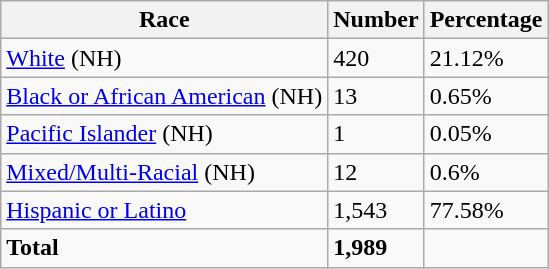<table class="wikitable">
<tr>
<th>Race</th>
<th>Number</th>
<th>Percentage</th>
</tr>
<tr>
<td><a href='#'>White</a> (NH)</td>
<td>420</td>
<td>21.12%</td>
</tr>
<tr>
<td><a href='#'>Black or African American</a> (NH)</td>
<td>13</td>
<td>0.65%</td>
</tr>
<tr>
<td><a href='#'>Pacific Islander</a> (NH)</td>
<td>1</td>
<td>0.05%</td>
</tr>
<tr>
<td><a href='#'>Mixed/Multi-Racial</a> (NH)</td>
<td>12</td>
<td>0.6%</td>
</tr>
<tr>
<td><a href='#'>Hispanic or Latino</a></td>
<td>1,543</td>
<td>77.58%</td>
</tr>
<tr>
<td><strong>Total</strong></td>
<td><strong>1,989</strong></td>
<td></td>
</tr>
</table>
